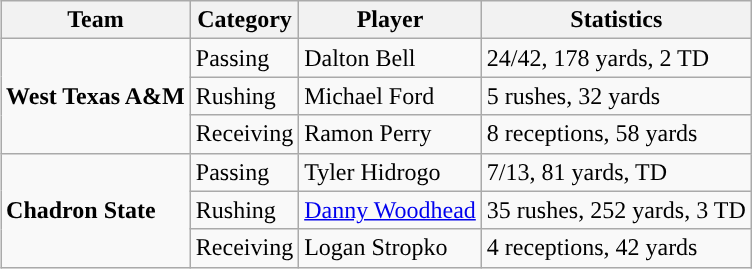<table class="wikitable" style="float: right;">
<tr>
<th>Team</th>
<th>Category</th>
<th>Player</th>
<th>Statistics</th>
</tr>
<tr>
<td rowspan=3><strong>West Texas A&M</strong></td>
<td>Passing</td>
<td>Dalton Bell</td>
<td>24/42, 178 yards, 2 TD</td>
</tr>
<tr>
<td>Rushing</td>
<td>Michael Ford</td>
<td>5 rushes, 32 yards</td>
</tr>
<tr>
<td>Receiving</td>
<td>Ramon Perry</td>
<td>8 receptions, 58 yards</td>
</tr>
<tr>
<td rowspan=3><strong>Chadron State</strong></td>
<td>Passing</td>
<td>Tyler Hidrogo</td>
<td>7/13, 81 yards, TD</td>
</tr>
<tr>
<td>Rushing</td>
<td><a href='#'>Danny Woodhead</a></td>
<td>35 rushes, 252 yards, 3 TD</td>
</tr>
<tr>
<td>Receiving</td>
<td>Logan Stropko</td>
<td>4 receptions, 42 yards</td>
</tr>
</table>
